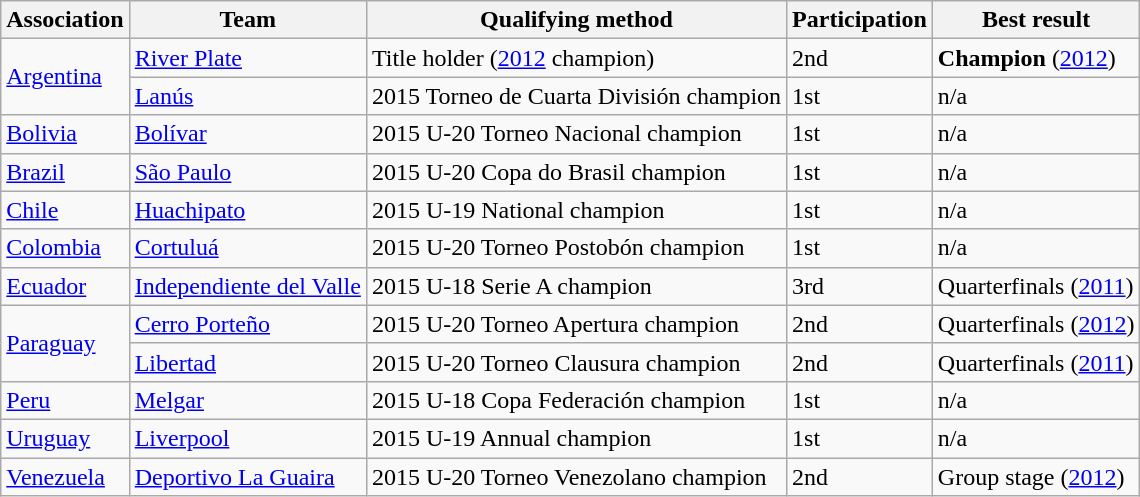<table class="wikitable sortable">
<tr>
<th>Association</th>
<th>Team</th>
<th>Qualifying method</th>
<th data-sort-type="number">Participation</th>
<th>Best result</th>
</tr>
<tr>
<td rowspan=2> <a href='#'>Argentina</a></td>
<td><a href='#'>River Plate</a></td>
<td>Title holder (<a href='#'>2012</a> champion)</td>
<td>2nd</td>
<td><strong>Champion</strong> (<a href='#'>2012</a>)</td>
</tr>
<tr>
<td><a href='#'>Lanús</a></td>
<td>2015 Torneo de Cuarta División champion</td>
<td>1st</td>
<td>n/a</td>
</tr>
<tr>
<td> <a href='#'>Bolivia</a></td>
<td><a href='#'>Bolívar</a></td>
<td>2015 U-20 Torneo Nacional champion</td>
<td>1st</td>
<td>n/a</td>
</tr>
<tr>
<td> <a href='#'>Brazil</a></td>
<td><a href='#'>São Paulo</a></td>
<td>2015 U-20 Copa do Brasil champion</td>
<td>1st</td>
<td>n/a</td>
</tr>
<tr>
<td> <a href='#'>Chile</a></td>
<td><a href='#'>Huachipato</a></td>
<td>2015 U-19 National champion</td>
<td>1st</td>
<td>n/a</td>
</tr>
<tr>
<td> <a href='#'>Colombia</a></td>
<td><a href='#'>Cortuluá</a></td>
<td>2015 U-20 Torneo Postobón champion</td>
<td>1st</td>
<td>n/a</td>
</tr>
<tr>
<td> <a href='#'>Ecuador</a></td>
<td><a href='#'>Independiente del Valle</a></td>
<td>2015 U-18 Serie A champion</td>
<td>3rd</td>
<td>Quarterfinals (<a href='#'>2011</a>)</td>
</tr>
<tr>
<td rowspan=2> <a href='#'>Paraguay</a></td>
<td><a href='#'>Cerro Porteño</a></td>
<td>2015 U-20 Torneo Apertura champion</td>
<td>2nd</td>
<td>Quarterfinals (<a href='#'>2012</a>)</td>
</tr>
<tr>
<td><a href='#'>Libertad</a></td>
<td>2015 U-20 Torneo Clausura champion</td>
<td>2nd</td>
<td>Quarterfinals (<a href='#'>2011</a>)</td>
</tr>
<tr>
<td> <a href='#'>Peru</a></td>
<td><a href='#'>Melgar</a></td>
<td>2015 U-18 Copa Federación champion</td>
<td>1st</td>
<td>n/a</td>
</tr>
<tr>
<td> <a href='#'>Uruguay</a></td>
<td><a href='#'>Liverpool</a></td>
<td>2015 U-19 Annual champion</td>
<td>1st</td>
<td>n/a</td>
</tr>
<tr>
<td> <a href='#'>Venezuela</a></td>
<td><a href='#'>Deportivo La Guaira</a></td>
<td>2015 U-20 Torneo Venezolano champion</td>
<td>2nd</td>
<td>Group stage (<a href='#'>2012</a>)</td>
</tr>
</table>
